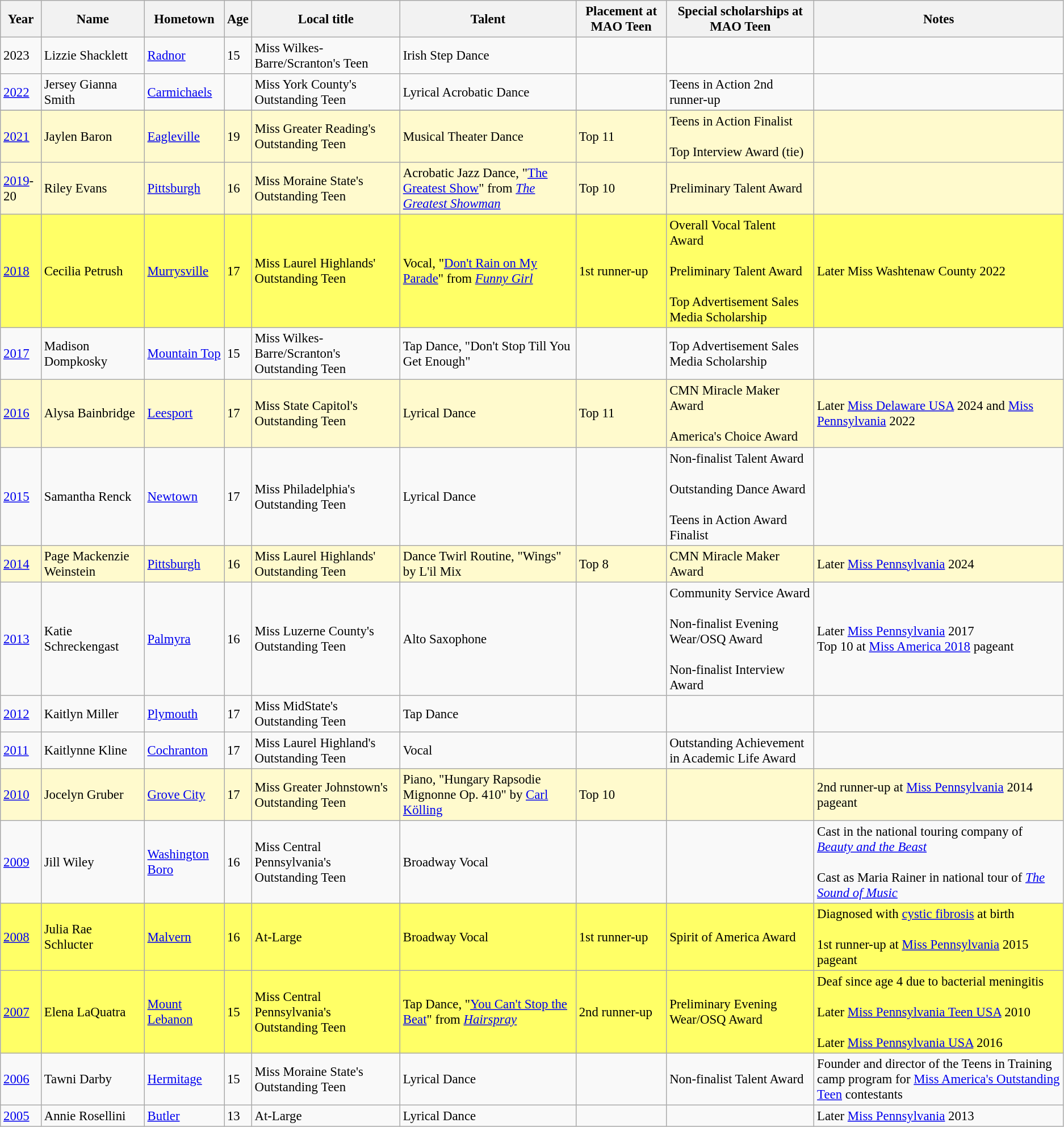<table class="wikitable sortable"style="font-size:95%;">
<tr bgcolor="#efefef">
<th>Year</th>
<th>Name</th>
<th>Hometown</th>
<th>Age</th>
<th>Local title</th>
<th>Talent</th>
<th>Placement at MAO Teen</th>
<th>Special scholarships at MAO Teen</th>
<th>Notes</th>
</tr>
<tr>
<td>2023</td>
<td>Lizzie Shacklett</td>
<td><a href='#'>Radnor</a></td>
<td>15</td>
<td>Miss Wilkes-Barre/Scranton's Teen</td>
<td>Irish Step Dance</td>
<td></td>
<td></td>
<td></td>
</tr>
<tr>
<td><a href='#'>2022</a></td>
<td>Jersey Gianna Smith</td>
<td><a href='#'>Carmichaels</a></td>
<td></td>
<td>Miss York County's Outstanding Teen</td>
<td>Lyrical Acrobatic Dance</td>
<td></td>
<td>Teens in Action 2nd runner-up</td>
<td></td>
</tr>
<tr>
</tr>
<tr style="background-color:#FFFACD;">
<td><a href='#'>2021</a></td>
<td>Jaylen Baron</td>
<td><a href='#'>Eagleville</a></td>
<td>19</td>
<td>Miss Greater Reading's Outstanding Teen</td>
<td>Musical Theater Dance</td>
<td>Top 11</td>
<td>Teens in Action Finalist<br><br>Top Interview Award (tie)</td>
<td></td>
</tr>
<tr style="background-color:#FFFACD;">
<td><a href='#'>2019</a>-20</td>
<td>Riley Evans</td>
<td><a href='#'>Pittsburgh</a></td>
<td>16</td>
<td>Miss Moraine State's Outstanding Teen</td>
<td>Acrobatic Jazz Dance, "<a href='#'>The Greatest Show</a>" from <em><a href='#'>The Greatest Showman</a></em></td>
<td>Top 10</td>
<td>Preliminary Talent Award</td>
<td></td>
</tr>
<tr style="background-color:#FFFF66;">
<td><a href='#'>2018</a></td>
<td>Cecilia Petrush</td>
<td><a href='#'>Murrysville</a></td>
<td>17</td>
<td>Miss Laurel Highlands' Outstanding Teen</td>
<td>Vocal, "<a href='#'>Don't Rain on My Parade</a>" from <em><a href='#'>Funny Girl</a></em></td>
<td>1st runner-up</td>
<td>Overall Vocal Talent Award<br><br>Preliminary Talent Award<br><br>Top Advertisement Sales Media Scholarship</td>
<td>Later Miss Washtenaw County 2022</td>
</tr>
<tr>
<td><a href='#'>2017</a></td>
<td>Madison Dompkosky</td>
<td><a href='#'>Mountain Top</a></td>
<td>15</td>
<td>Miss Wilkes-Barre/Scranton's Outstanding Teen</td>
<td>Tap Dance, "Don't Stop Till You Get Enough"</td>
<td></td>
<td>Top Advertisement Sales Media Scholarship</td>
<td></td>
</tr>
<tr style="background-color:#FFFACD;">
<td><a href='#'>2016</a></td>
<td>Alysa Bainbridge</td>
<td><a href='#'>Leesport</a></td>
<td>17</td>
<td>Miss State Capitol's Outstanding Teen</td>
<td>Lyrical Dance</td>
<td>Top 11</td>
<td>CMN Miracle Maker Award<br><br>America's Choice Award</td>
<td>Later <a href='#'>Miss Delaware USA</a> 2024 and <a href='#'>Miss Pennsylvania</a> 2022</td>
</tr>
<tr>
<td><a href='#'>2015</a></td>
<td>Samantha Renck</td>
<td><a href='#'>Newtown</a></td>
<td>17</td>
<td>Miss Philadelphia's Outstanding Teen</td>
<td>Lyrical Dance</td>
<td></td>
<td>Non-finalist Talent Award<br><br>Outstanding Dance Award<br><br>Teens in Action Award Finalist</td>
<td></td>
</tr>
<tr style="background-color:#FFFACD;">
<td><a href='#'>2014</a></td>
<td>Page Mackenzie Weinstein</td>
<td><a href='#'>Pittsburgh</a></td>
<td>16</td>
<td>Miss Laurel Highlands' Outstanding Teen</td>
<td>Dance Twirl Routine, "Wings" by L'il Mix</td>
<td>Top 8</td>
<td>CMN Miracle Maker Award</td>
<td>Later <a href='#'>Miss Pennsylvania</a> 2024</td>
</tr>
<tr>
<td><a href='#'>2013</a></td>
<td>Katie Schreckengast</td>
<td><a href='#'>Palmyra</a></td>
<td>16</td>
<td>Miss Luzerne County's Outstanding Teen</td>
<td>Alto Saxophone</td>
<td></td>
<td>Community Service Award<br><br>Non-finalist Evening Wear/OSQ Award<br><br>Non-finalist Interview Award</td>
<td>Later <a href='#'>Miss Pennsylvania</a> 2017<br>Top 10 at <a href='#'>Miss America 2018</a> pageant</td>
</tr>
<tr>
<td><a href='#'>2012</a></td>
<td>Kaitlyn Miller</td>
<td><a href='#'>Plymouth</a></td>
<td>17</td>
<td>Miss MidState's Outstanding Teen</td>
<td>Tap Dance</td>
<td></td>
<td></td>
<td></td>
</tr>
<tr>
<td><a href='#'>2011</a></td>
<td>Kaitlynne Kline</td>
<td><a href='#'>Cochranton</a></td>
<td>17</td>
<td>Miss Laurel Highland's Outstanding Teen</td>
<td>Vocal</td>
<td></td>
<td>Outstanding Achievement in Academic Life Award</td>
<td></td>
</tr>
<tr style="background-color:#FFFACD;">
<td><a href='#'>2010</a></td>
<td>Jocelyn Gruber</td>
<td><a href='#'>Grove City</a></td>
<td>17</td>
<td>Miss Greater Johnstown's Outstanding Teen</td>
<td>Piano, "Hungary Rapsodie Mignonne Op. 410" by <a href='#'>Carl Kölling</a></td>
<td>Top 10</td>
<td></td>
<td>2nd runner-up at <a href='#'>Miss Pennsylvania</a> 2014 pageant</td>
</tr>
<tr>
<td><a href='#'>2009</a></td>
<td>Jill Wiley</td>
<td><a href='#'>Washington Boro</a></td>
<td>16</td>
<td>Miss Central Pennsylvania's Outstanding Teen</td>
<td>Broadway Vocal</td>
<td></td>
<td></td>
<td>Cast in the national touring company of <em><a href='#'>Beauty and the Beast</a></em><br><br>Cast as Maria Rainer in national tour of <em><a href='#'>The Sound of Music</a></em></td>
</tr>
<tr style="background-color:#FFFF66;">
<td><a href='#'>2008</a></td>
<td>Julia Rae Schlucter</td>
<td><a href='#'>Malvern</a></td>
<td>16</td>
<td>At-Large</td>
<td>Broadway Vocal</td>
<td>1st runner-up</td>
<td>Spirit of America Award</td>
<td>Diagnosed with <a href='#'>cystic fibrosis</a> at birth<br><br>1st runner-up at <a href='#'>Miss Pennsylvania</a> 2015 pageant</td>
</tr>
<tr style="background-color:#FFFF66;">
<td><a href='#'>2007</a></td>
<td>Elena LaQuatra</td>
<td><a href='#'>Mount Lebanon</a></td>
<td>15</td>
<td>Miss Central Pennsylvania's Outstanding Teen</td>
<td>Tap Dance, "<a href='#'>You Can't Stop the Beat</a>" from <em><a href='#'>Hairspray</a></em></td>
<td>2nd runner-up</td>
<td>Preliminary Evening Wear/OSQ Award</td>
<td>Deaf since age 4 due to bacterial meningitis<br><br>Later <a href='#'>Miss Pennsylvania Teen USA</a> 2010<br><br>Later <a href='#'>Miss Pennsylvania USA</a> 2016</td>
</tr>
<tr>
<td><a href='#'>2006</a></td>
<td>Tawni Darby</td>
<td><a href='#'>Hermitage</a></td>
<td>15</td>
<td>Miss Moraine State's Outstanding Teen</td>
<td>Lyrical Dance</td>
<td></td>
<td>Non-finalist Talent Award</td>
<td>Founder and director of the Teens in Training camp program for <a href='#'>Miss America's Outstanding Teen</a> contestants</td>
</tr>
<tr>
<td><a href='#'>2005</a></td>
<td>Annie Rosellini</td>
<td><a href='#'>Butler</a></td>
<td>13</td>
<td>At-Large</td>
<td>Lyrical Dance</td>
<td></td>
<td></td>
<td>Later <a href='#'>Miss Pennsylvania</a> 2013</td>
</tr>
</table>
